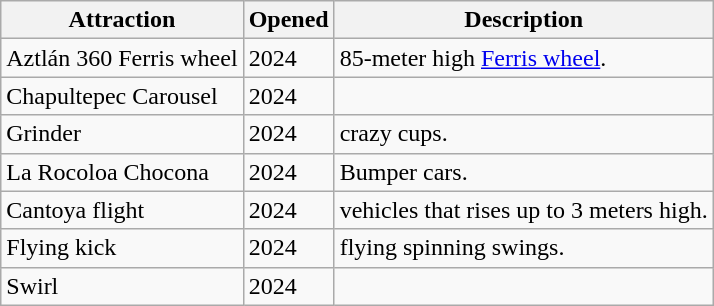<table class="wikitable sortable">
<tr>
<th>Attraction</th>
<th>Opened</th>
<th>Description</th>
</tr>
<tr>
<td>Aztlán 360 Ferris wheel</td>
<td>2024</td>
<td>85-meter high <a href='#'>Ferris wheel</a>.</td>
</tr>
<tr>
<td>Chapultepec Carousel</td>
<td>2024</td>
<td></td>
</tr>
<tr>
<td>Grinder</td>
<td>2024</td>
<td>crazy cups.</td>
</tr>
<tr>
<td>La Rocoloa Chocona</td>
<td>2024</td>
<td>Bumper cars.</td>
</tr>
<tr>
<td>Cantoya flight</td>
<td>2024</td>
<td>vehicles that rises up to 3 meters high.</td>
</tr>
<tr>
<td>Flying kick</td>
<td>2024</td>
<td>flying spinning swings.</td>
</tr>
<tr>
<td>Swirl</td>
<td>2024</td>
<td></td>
</tr>
</table>
